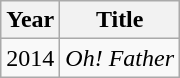<table class="wikitable">
<tr>
<th>Year</th>
<th>Title</th>
</tr>
<tr>
<td>2014</td>
<td><em>Oh! Father</em></td>
</tr>
</table>
